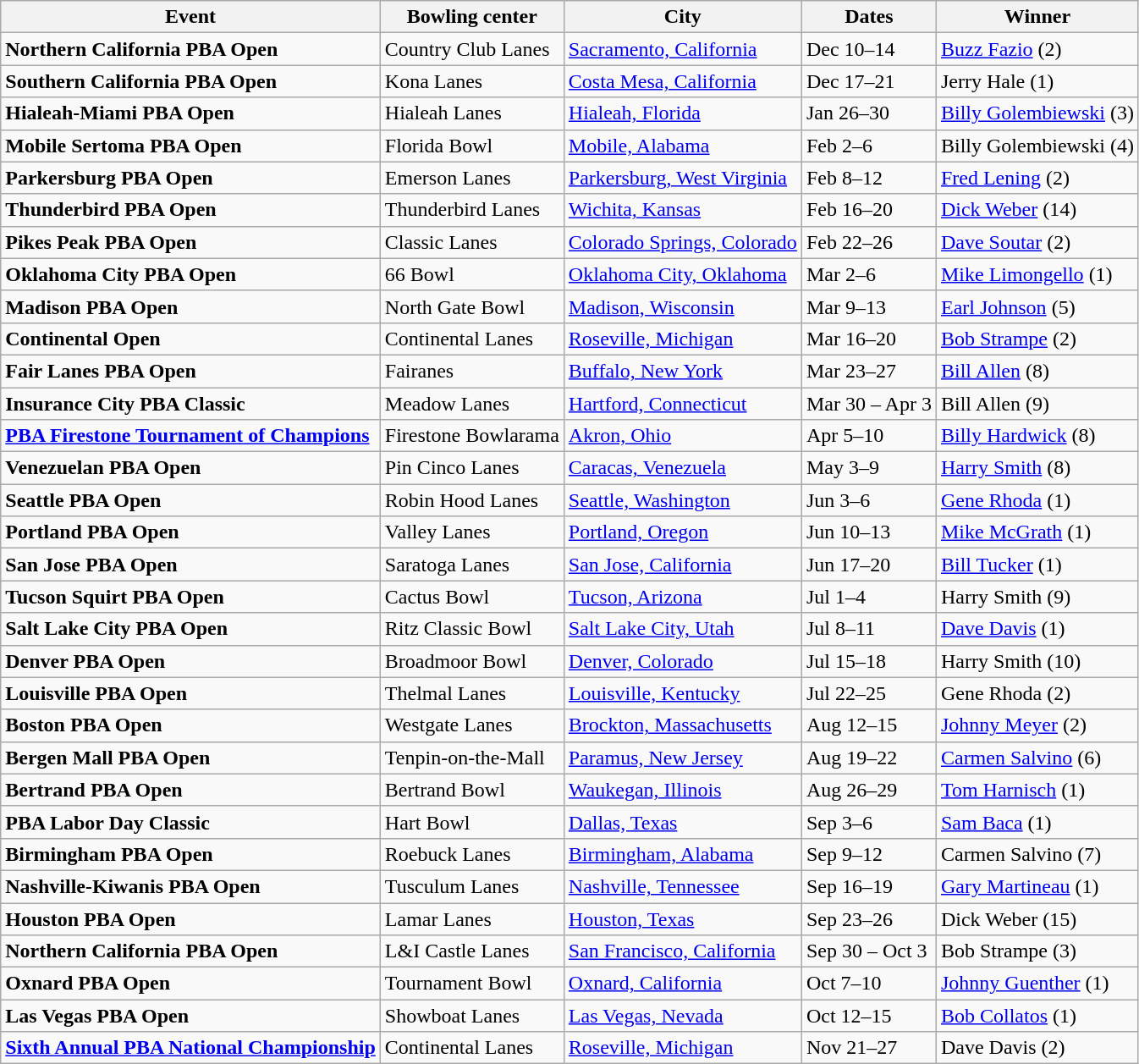<table class="wikitable">
<tr>
<th>Event</th>
<th>Bowling center</th>
<th>City</th>
<th>Dates</th>
<th>Winner</th>
</tr>
<tr>
<td><strong>Northern California PBA Open</strong></td>
<td>Country Club Lanes</td>
<td><a href='#'>Sacramento, California</a></td>
<td>Dec 10–14</td>
<td><a href='#'>Buzz Fazio</a> (2)</td>
</tr>
<tr>
<td><strong>Southern California PBA Open</strong></td>
<td>Kona Lanes</td>
<td><a href='#'>Costa Mesa, California</a></td>
<td>Dec 17–21</td>
<td>Jerry Hale (1)</td>
</tr>
<tr>
<td><strong>Hialeah-Miami PBA Open</strong></td>
<td>Hialeah Lanes</td>
<td><a href='#'>Hialeah, Florida</a></td>
<td>Jan 26–30</td>
<td><a href='#'>Billy Golembiewski</a> (3)</td>
</tr>
<tr>
<td><strong>Mobile Sertoma PBA Open</strong></td>
<td>Florida Bowl</td>
<td><a href='#'>Mobile, Alabama</a></td>
<td>Feb 2–6</td>
<td>Billy Golembiewski (4)</td>
</tr>
<tr>
<td><strong>Parkersburg PBA Open</strong></td>
<td>Emerson Lanes</td>
<td><a href='#'>Parkersburg, West Virginia</a></td>
<td>Feb 8–12</td>
<td><a href='#'>Fred Lening</a> (2)</td>
</tr>
<tr>
<td><strong>Thunderbird PBA Open</strong></td>
<td>Thunderbird Lanes</td>
<td><a href='#'>Wichita, Kansas</a></td>
<td>Feb 16–20</td>
<td><a href='#'>Dick Weber</a> (14)</td>
</tr>
<tr>
<td><strong>Pikes Peak PBA Open</strong></td>
<td>Classic Lanes</td>
<td><a href='#'>Colorado Springs, Colorado</a></td>
<td>Feb 22–26</td>
<td><a href='#'>Dave Soutar</a> (2)</td>
</tr>
<tr>
<td><strong>Oklahoma City PBA Open</strong></td>
<td>66 Bowl</td>
<td><a href='#'>Oklahoma City, Oklahoma</a></td>
<td>Mar 2–6</td>
<td><a href='#'>Mike Limongello</a> (1)</td>
</tr>
<tr>
<td><strong>Madison PBA Open</strong></td>
<td>North Gate Bowl</td>
<td><a href='#'>Madison, Wisconsin</a></td>
<td>Mar 9–13</td>
<td><a href='#'>Earl Johnson</a> (5)</td>
</tr>
<tr>
<td><strong>Continental Open</strong></td>
<td>Continental Lanes</td>
<td><a href='#'>Roseville, Michigan</a></td>
<td>Mar 16–20</td>
<td><a href='#'>Bob Strampe</a> (2)</td>
</tr>
<tr>
<td><strong>Fair Lanes PBA Open</strong></td>
<td>Fairanes</td>
<td><a href='#'>Buffalo, New York</a></td>
<td>Mar 23–27</td>
<td><a href='#'>Bill Allen</a> (8)</td>
</tr>
<tr>
<td><strong>Insurance City PBA Classic</strong></td>
<td>Meadow Lanes</td>
<td><a href='#'>Hartford, Connecticut</a></td>
<td>Mar 30 – Apr 3</td>
<td>Bill Allen (9)</td>
</tr>
<tr>
<td><strong><a href='#'>PBA Firestone Tournament of Champions</a></strong></td>
<td>Firestone Bowlarama</td>
<td><a href='#'>Akron, Ohio</a></td>
<td>Apr 5–10</td>
<td><a href='#'>Billy Hardwick</a> (8)</td>
</tr>
<tr>
<td><strong>Venezuelan PBA Open</strong></td>
<td>Pin Cinco Lanes</td>
<td><a href='#'>Caracas, Venezuela</a></td>
<td>May 3–9</td>
<td><a href='#'>Harry Smith</a> (8)</td>
</tr>
<tr>
<td><strong>Seattle PBA Open</strong></td>
<td>Robin Hood Lanes</td>
<td><a href='#'>Seattle, Washington</a></td>
<td>Jun 3–6</td>
<td><a href='#'>Gene Rhoda</a> (1)</td>
</tr>
<tr>
<td><strong>Portland PBA Open</strong></td>
<td>Valley Lanes</td>
<td><a href='#'>Portland, Oregon</a></td>
<td>Jun 10–13</td>
<td><a href='#'>Mike McGrath</a> (1)</td>
</tr>
<tr>
<td><strong>San Jose PBA Open</strong></td>
<td>Saratoga Lanes</td>
<td><a href='#'>San Jose, California</a></td>
<td>Jun 17–20</td>
<td><a href='#'>Bill Tucker</a> (1)</td>
</tr>
<tr>
<td><strong>Tucson Squirt PBA Open</strong></td>
<td>Cactus Bowl</td>
<td><a href='#'>Tucson, Arizona</a></td>
<td>Jul 1–4</td>
<td>Harry Smith (9)</td>
</tr>
<tr>
<td><strong>Salt Lake City PBA Open</strong></td>
<td>Ritz Classic Bowl</td>
<td><a href='#'>Salt Lake City, Utah</a></td>
<td>Jul 8–11</td>
<td><a href='#'>Dave Davis</a> (1)</td>
</tr>
<tr>
<td><strong>Denver PBA Open</strong></td>
<td>Broadmoor Bowl</td>
<td><a href='#'>Denver, Colorado</a></td>
<td>Jul 15–18</td>
<td>Harry Smith (10)</td>
</tr>
<tr>
<td><strong>Louisville PBA Open</strong></td>
<td>Thelmal Lanes</td>
<td><a href='#'>Louisville, Kentucky</a></td>
<td>Jul 22–25</td>
<td>Gene Rhoda (2)</td>
</tr>
<tr>
<td><strong>Boston PBA Open</strong></td>
<td>Westgate Lanes</td>
<td><a href='#'>Brockton, Massachusetts</a></td>
<td>Aug 12–15</td>
<td><a href='#'>Johnny Meyer</a> (2)</td>
</tr>
<tr>
<td><strong>Bergen Mall PBA Open</strong></td>
<td>Tenpin-on-the-Mall</td>
<td><a href='#'>Paramus, New Jersey</a></td>
<td>Aug 19–22</td>
<td><a href='#'>Carmen Salvino</a> (6)</td>
</tr>
<tr>
<td><strong>Bertrand PBA Open</strong></td>
<td>Bertrand Bowl</td>
<td><a href='#'>Waukegan, Illinois</a></td>
<td>Aug 26–29</td>
<td><a href='#'>Tom Harnisch</a> (1)</td>
</tr>
<tr>
<td><strong>PBA Labor Day Classic</strong></td>
<td>Hart Bowl</td>
<td><a href='#'>Dallas, Texas</a></td>
<td>Sep 3–6</td>
<td><a href='#'>Sam Baca</a> (1)</td>
</tr>
<tr>
<td><strong>Birmingham PBA Open</strong></td>
<td>Roebuck Lanes</td>
<td><a href='#'>Birmingham, Alabama</a></td>
<td>Sep 9–12</td>
<td>Carmen Salvino (7)</td>
</tr>
<tr>
<td><strong>Nashville-Kiwanis PBA Open</strong></td>
<td>Tusculum Lanes</td>
<td><a href='#'>Nashville, Tennessee</a></td>
<td>Sep 16–19</td>
<td><a href='#'>Gary Martineau</a> (1)</td>
</tr>
<tr>
<td><strong>Houston PBA Open</strong></td>
<td>Lamar Lanes</td>
<td><a href='#'>Houston, Texas</a></td>
<td>Sep 23–26</td>
<td>Dick Weber (15)</td>
</tr>
<tr>
<td><strong>Northern California PBA Open</strong></td>
<td>L&I Castle Lanes</td>
<td><a href='#'>San Francisco, California</a></td>
<td>Sep 30 – Oct 3</td>
<td>Bob Strampe (3)</td>
</tr>
<tr>
<td><strong>Oxnard PBA Open</strong></td>
<td>Tournament Bowl</td>
<td><a href='#'>Oxnard, California</a></td>
<td>Oct 7–10</td>
<td><a href='#'>Johnny Guenther</a> (1)</td>
</tr>
<tr>
<td><strong>Las Vegas PBA Open</strong></td>
<td>Showboat Lanes</td>
<td><a href='#'>Las Vegas, Nevada</a></td>
<td>Oct 12–15</td>
<td><a href='#'>Bob Collatos</a> (1)</td>
</tr>
<tr>
<td><strong><a href='#'>Sixth Annual PBA National Championship</a></strong></td>
<td>Continental Lanes</td>
<td><a href='#'>Roseville, Michigan</a></td>
<td>Nov 21–27</td>
<td>Dave Davis (2)</td>
</tr>
</table>
